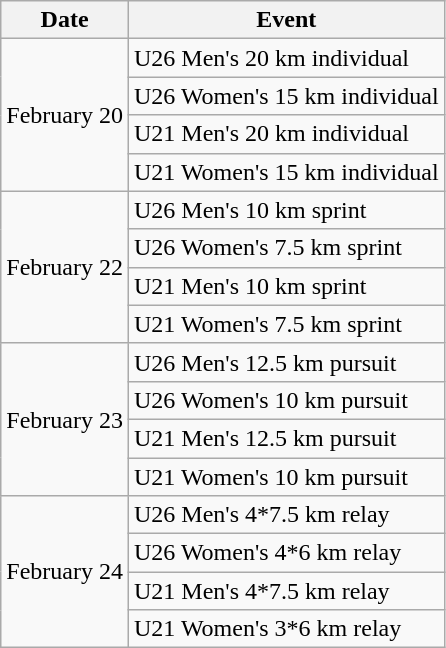<table class="wikitable">
<tr>
<th>Date</th>
<th>Event</th>
</tr>
<tr>
<td rowspan=4>February 20</td>
<td>U26 Men's 20 km individual</td>
</tr>
<tr>
<td>U26 Women's 15 km individual</td>
</tr>
<tr>
<td>U21 Men's 20 km individual</td>
</tr>
<tr>
<td>U21 Women's 15 km individual</td>
</tr>
<tr>
<td rowspan=4>February 22</td>
<td>U26 Men's 10 km sprint</td>
</tr>
<tr>
<td>U26 Women's 7.5 km sprint</td>
</tr>
<tr>
<td>U21 Men's 10 km sprint</td>
</tr>
<tr>
<td>U21 Women's 7.5 km sprint</td>
</tr>
<tr>
<td rowspan=4>February 23</td>
<td>U26 Men's 12.5 km pursuit</td>
</tr>
<tr>
<td>U26 Women's 10 km pursuit</td>
</tr>
<tr>
<td>U21 Men's 12.5 km pursuit</td>
</tr>
<tr>
<td>U21 Women's 10 km pursuit</td>
</tr>
<tr>
<td rowspan=4>February 24</td>
<td>U26 Men's 4*7.5 km relay</td>
</tr>
<tr>
<td>U26 Women's 4*6 km relay</td>
</tr>
<tr>
<td>U21 Men's 4*7.5 km relay</td>
</tr>
<tr>
<td>U21 Women's 3*6 km relay</td>
</tr>
</table>
